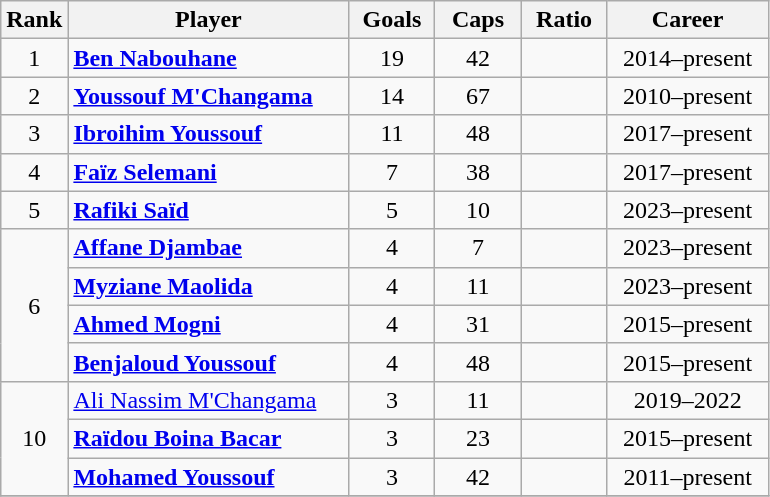<table class="wikitable sortable" style="text-align:center;">
<tr>
<th width=30px>Rank</th>
<th style="width:180px;">Player</th>
<th width=50px>Goals</th>
<th width=50px>Caps</th>
<th width=50px>Ratio</th>
<th style="width:100px;">Career</th>
</tr>
<tr>
<td>1</td>
<td style="text-align: left;"><strong><a href='#'>Ben Nabouhane</a></strong></td>
<td>19</td>
<td>42</td>
<td></td>
<td>2014–present</td>
</tr>
<tr>
<td>2</td>
<td style="text-align: left;"><strong><a href='#'>Youssouf M'Changama</a></strong></td>
<td>14</td>
<td>67</td>
<td></td>
<td>2010–present</td>
</tr>
<tr>
<td>3</td>
<td style="text-align: left;"><strong><a href='#'>Ibroihim Youssouf</a></strong></td>
<td>11</td>
<td>48</td>
<td></td>
<td>2017–present</td>
</tr>
<tr>
<td>4</td>
<td style="text-align: left;"><strong><a href='#'>Faïz Selemani</a></strong></td>
<td>7</td>
<td>38</td>
<td></td>
<td>2017–present</td>
</tr>
<tr>
<td>5</td>
<td style="text-align: left;"><strong><a href='#'>Rafiki Saïd</a></strong></td>
<td>5</td>
<td>10</td>
<td></td>
<td>2023–present</td>
</tr>
<tr>
<td rowspan=4>6</td>
<td style="text-align: left;"><strong><a href='#'>Affane Djambae</a></strong></td>
<td>4</td>
<td>7</td>
<td></td>
<td>2023–present</td>
</tr>
<tr>
<td style="text-align: left;"><strong><a href='#'>Myziane Maolida</a></strong></td>
<td>4</td>
<td>11</td>
<td></td>
<td>2023–present</td>
</tr>
<tr>
<td style="text-align: left;"><strong><a href='#'>Ahmed Mogni</a></strong></td>
<td>4</td>
<td>31</td>
<td></td>
<td>2015–present</td>
</tr>
<tr>
<td style="text-align: left;"><strong><a href='#'>Benjaloud Youssouf</a></strong></td>
<td>4</td>
<td>48</td>
<td></td>
<td>2015–present</td>
</tr>
<tr>
<td rowspan=3>10</td>
<td style="text-align: left;"><a href='#'>Ali Nassim M'Changama</a></td>
<td>3</td>
<td>11</td>
<td></td>
<td>2019–2022</td>
</tr>
<tr>
<td style="text-align: left;"><strong><a href='#'>Raïdou Boina Bacar</a></strong></td>
<td>3</td>
<td>23</td>
<td></td>
<td>2015–present</td>
</tr>
<tr>
<td style="text-align: left;"><strong><a href='#'>Mohamed Youssouf</a></strong></td>
<td>3</td>
<td>42</td>
<td></td>
<td>2011–present</td>
</tr>
<tr>
</tr>
</table>
